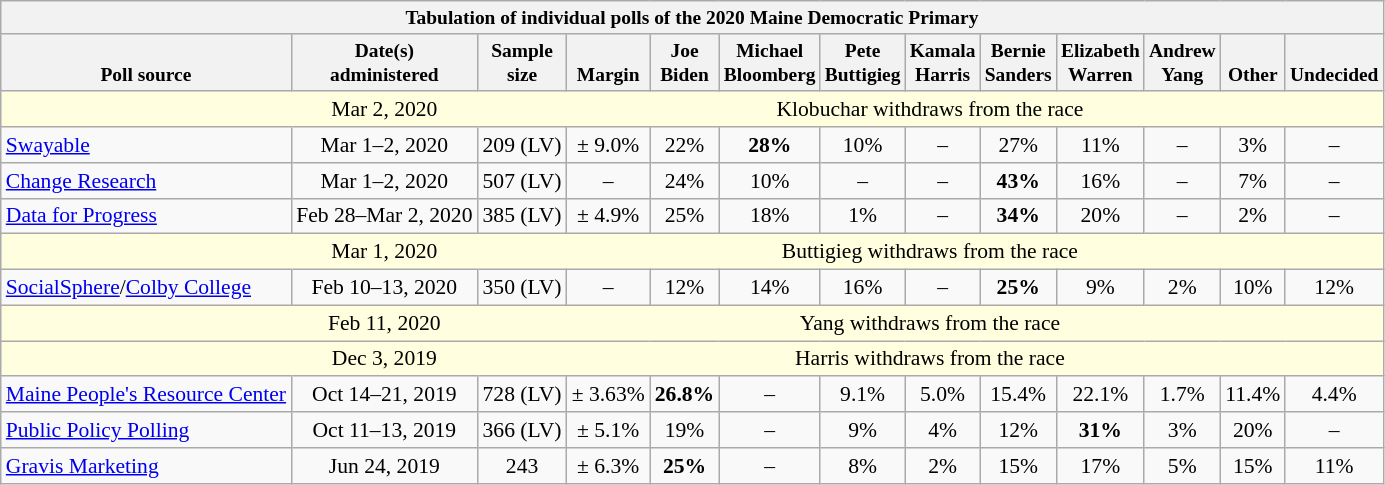<table class="wikitable mw-collapsed mw-collapsible" style="font-size:90%;text-align:center;">
<tr style="vertical-align:bottom; font-size:90%;">
<th colspan="17">Tabulation of individual polls of the 2020 Maine Democratic Primary</th>
</tr>
<tr valign=bottom style="font-size:90%;">
<th>Poll source</th>
<th>Date(s)<br>administered</th>
<th>Sample<br>size</th>
<th>Margin<br></th>
<th>Joe<br>Biden</th>
<th>Michael<br>Bloomberg</th>
<th>Pete<br>Buttigieg</th>
<th>Kamala<br>Harris</th>
<th>Bernie<br>Sanders</th>
<th>Elizabeth<br>Warren</th>
<th>Andrew<br>Yang</th>
<th>Other</th>
<th>Undecided</th>
</tr>
<tr style="background:lightyellow;">
<td style="border-right-style:hidden;"></td>
<td style="border-right-style:hidden;">Mar 2, 2020</td>
<td colspan="13">Klobuchar withdraws from the race</td>
</tr>
<tr>
<td style="text-align:left;"><a href='#'>Swayable</a></td>
<td>Mar 1–2, 2020</td>
<td>209 (LV)</td>
<td>± 9.0%</td>
<td>22%</td>
<td><strong>28%</strong></td>
<td>10%</td>
<td>–</td>
<td>27%</td>
<td>11%</td>
<td>–</td>
<td>3%</td>
<td>–</td>
</tr>
<tr>
<td style="text-align:left;"><a href='#'>Change Research</a></td>
<td>Mar 1–2, 2020</td>
<td>507 (LV)</td>
<td>–</td>
<td>24%</td>
<td>10%</td>
<td>–</td>
<td>–</td>
<td><strong>43%</strong></td>
<td>16%</td>
<td>–</td>
<td>7%</td>
<td>–</td>
</tr>
<tr>
<td style="text-align:left;"><a href='#'>Data for Progress</a></td>
<td>Feb 28–Mar 2, 2020</td>
<td>385 (LV)</td>
<td>± 4.9%</td>
<td>25%</td>
<td>18%</td>
<td>1%</td>
<td>–</td>
<td><strong>34%</strong></td>
<td>20%</td>
<td>–</td>
<td>2%</td>
<td>–</td>
</tr>
<tr style="background:lightyellow;">
<td style="border-right-style:hidden;"></td>
<td style="border-right-style:hidden;">Mar 1, 2020</td>
<td colspan="11">Buttigieg withdraws from the race</td>
</tr>
<tr>
<td style="text-align:left;"><a href='#'>SocialSphere</a>/<a href='#'>Colby College</a></td>
<td>Feb 10–13, 2020</td>
<td>350 (LV)</td>
<td>–</td>
<td>12%</td>
<td>14%</td>
<td>16%</td>
<td>–</td>
<td><strong>25%</strong></td>
<td>9%</td>
<td>2%</td>
<td>10%</td>
<td>12%</td>
</tr>
<tr style="background:lightyellow;">
<td style="border-right-style:hidden;"></td>
<td style="border-right-style:hidden;">Feb 11, 2020</td>
<td colspan="11">Yang withdraws from the race</td>
</tr>
<tr style="background:lightyellow;">
<td style="border-right-style:hidden;"></td>
<td style="border-right-style:hidden;">Dec 3, 2019</td>
<td colspan="11">Harris withdraws from the race</td>
</tr>
<tr>
<td style="text-align:left;"><a href='#'>Maine People's Resource Center</a></td>
<td>Oct 14–21, 2019</td>
<td>728 (LV)</td>
<td>± 3.63%</td>
<td><strong>26.8%</strong></td>
<td>–</td>
<td>9.1%</td>
<td>5.0%</td>
<td>15.4%</td>
<td>22.1%</td>
<td>1.7%</td>
<td>11.4%</td>
<td>4.4%</td>
</tr>
<tr>
<td style="text-align:left;"><a href='#'>Public Policy Polling</a></td>
<td>Oct 11–13, 2019</td>
<td>366 (LV)</td>
<td>± 5.1%</td>
<td>19%</td>
<td>–</td>
<td>9%</td>
<td>4%</td>
<td>12%</td>
<td><strong>31%</strong></td>
<td>3%</td>
<td>20%</td>
<td>–</td>
</tr>
<tr>
<td style="text-align:left;"><a href='#'>Gravis Marketing</a></td>
<td>Jun 24, 2019</td>
<td>243</td>
<td>± 6.3%</td>
<td><strong>25%</strong></td>
<td>–</td>
<td>8%</td>
<td>2%</td>
<td>15%</td>
<td>17%</td>
<td>5%</td>
<td>15%</td>
<td>11%</td>
</tr>
</table>
